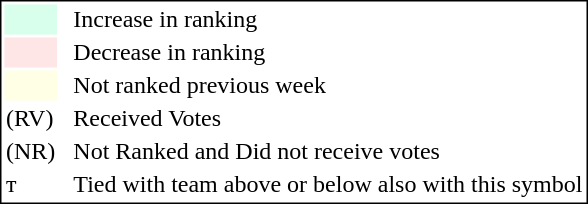<table style="border:1px solid black;">
<tr>
<td style="background:#D8FFEB; width:20px;"></td>
<td> </td>
<td>Increase in ranking</td>
</tr>
<tr>
<td style="background:#FFE6E6; width:20px;"></td>
<td> </td>
<td>Decrease in ranking</td>
</tr>
<tr>
<td style="background:#FFFFE6; width:20px;"></td>
<td> </td>
<td>Not ranked previous week</td>
</tr>
<tr>
<td>(RV)</td>
<td> </td>
<td>Received Votes</td>
</tr>
<tr>
<td>(NR)</td>
<td> </td>
<td>Not Ranked and Did not receive votes</td>
</tr>
<tr>
<td>т</td>
<td> </td>
<td>Tied with team above or below also with this symbol</td>
</tr>
</table>
